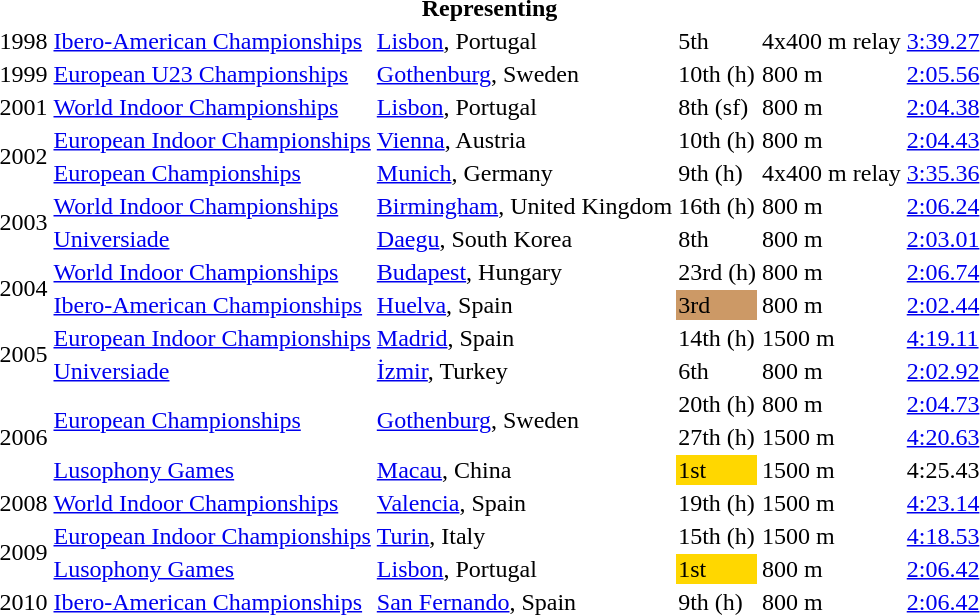<table>
<tr>
<th colspan="6">Representing </th>
</tr>
<tr>
<td>1998</td>
<td><a href='#'>Ibero-American Championships</a></td>
<td><a href='#'>Lisbon</a>, Portugal</td>
<td>5th</td>
<td>4x400 m relay</td>
<td><a href='#'>3:39.27</a></td>
</tr>
<tr>
<td>1999</td>
<td><a href='#'>European U23 Championships</a></td>
<td><a href='#'>Gothenburg</a>, Sweden</td>
<td>10th (h)</td>
<td>800 m</td>
<td><a href='#'>2:05.56</a></td>
</tr>
<tr>
<td>2001</td>
<td><a href='#'>World Indoor Championships</a></td>
<td><a href='#'>Lisbon</a>, Portugal</td>
<td>8th (sf)</td>
<td>800 m</td>
<td><a href='#'>2:04.38</a></td>
</tr>
<tr>
<td rowspan=2>2002</td>
<td><a href='#'>European Indoor Championships</a></td>
<td><a href='#'>Vienna</a>, Austria</td>
<td>10th (h)</td>
<td>800 m</td>
<td><a href='#'>2:04.43</a></td>
</tr>
<tr>
<td><a href='#'>European Championships</a></td>
<td><a href='#'>Munich</a>, Germany</td>
<td>9th (h)</td>
<td>4x400 m relay</td>
<td><a href='#'>3:35.36</a></td>
</tr>
<tr>
<td rowspan=2>2003</td>
<td><a href='#'>World Indoor Championships</a></td>
<td><a href='#'>Birmingham</a>, United Kingdom</td>
<td>16th (h)</td>
<td>800 m</td>
<td><a href='#'>2:06.24</a></td>
</tr>
<tr>
<td><a href='#'>Universiade</a></td>
<td><a href='#'>Daegu</a>, South Korea</td>
<td>8th</td>
<td>800 m</td>
<td><a href='#'>2:03.01</a></td>
</tr>
<tr>
<td rowspan=2>2004</td>
<td><a href='#'>World Indoor Championships</a></td>
<td><a href='#'>Budapest</a>, Hungary</td>
<td>23rd (h)</td>
<td>800 m</td>
<td><a href='#'>2:06.74</a></td>
</tr>
<tr>
<td><a href='#'>Ibero-American Championships</a></td>
<td><a href='#'>Huelva</a>, Spain</td>
<td bgcolor=cc9966>3rd</td>
<td>800 m</td>
<td><a href='#'>2:02.44</a></td>
</tr>
<tr>
<td rowspan=2>2005</td>
<td><a href='#'>European Indoor Championships</a></td>
<td><a href='#'>Madrid</a>, Spain</td>
<td>14th (h)</td>
<td>1500 m</td>
<td><a href='#'>4:19.11</a></td>
</tr>
<tr>
<td><a href='#'>Universiade</a></td>
<td><a href='#'>İzmir</a>, Turkey</td>
<td>6th</td>
<td>800 m</td>
<td><a href='#'>2:02.92</a></td>
</tr>
<tr>
<td rowspan=3>2006</td>
<td rowspan=2><a href='#'>European Championships</a></td>
<td rowspan=2><a href='#'>Gothenburg</a>, Sweden</td>
<td>20th (h)</td>
<td>800 m</td>
<td><a href='#'>2:04.73</a></td>
</tr>
<tr>
<td>27th (h)</td>
<td>1500 m</td>
<td><a href='#'>4:20.63</a></td>
</tr>
<tr>
<td><a href='#'>Lusophony Games</a></td>
<td><a href='#'>Macau</a>, China</td>
<td bgcolor=gold>1st</td>
<td>1500 m</td>
<td>4:25.43</td>
</tr>
<tr>
<td>2008</td>
<td><a href='#'>World Indoor Championships</a></td>
<td><a href='#'>Valencia</a>, Spain</td>
<td>19th (h)</td>
<td>1500 m</td>
<td><a href='#'>4:23.14</a></td>
</tr>
<tr>
<td rowspan=2>2009</td>
<td><a href='#'>European Indoor Championships</a></td>
<td><a href='#'>Turin</a>, Italy</td>
<td>15th (h)</td>
<td>1500 m</td>
<td><a href='#'>4:18.53</a></td>
</tr>
<tr>
<td><a href='#'>Lusophony Games</a></td>
<td><a href='#'>Lisbon</a>, Portugal</td>
<td bgcolor=gold>1st</td>
<td>800 m</td>
<td><a href='#'>2:06.42</a></td>
</tr>
<tr>
<td>2010</td>
<td><a href='#'>Ibero-American Championships</a></td>
<td><a href='#'>San Fernando</a>, Spain</td>
<td>9th (h)</td>
<td>800 m</td>
<td><a href='#'>2:06.42</a></td>
</tr>
</table>
